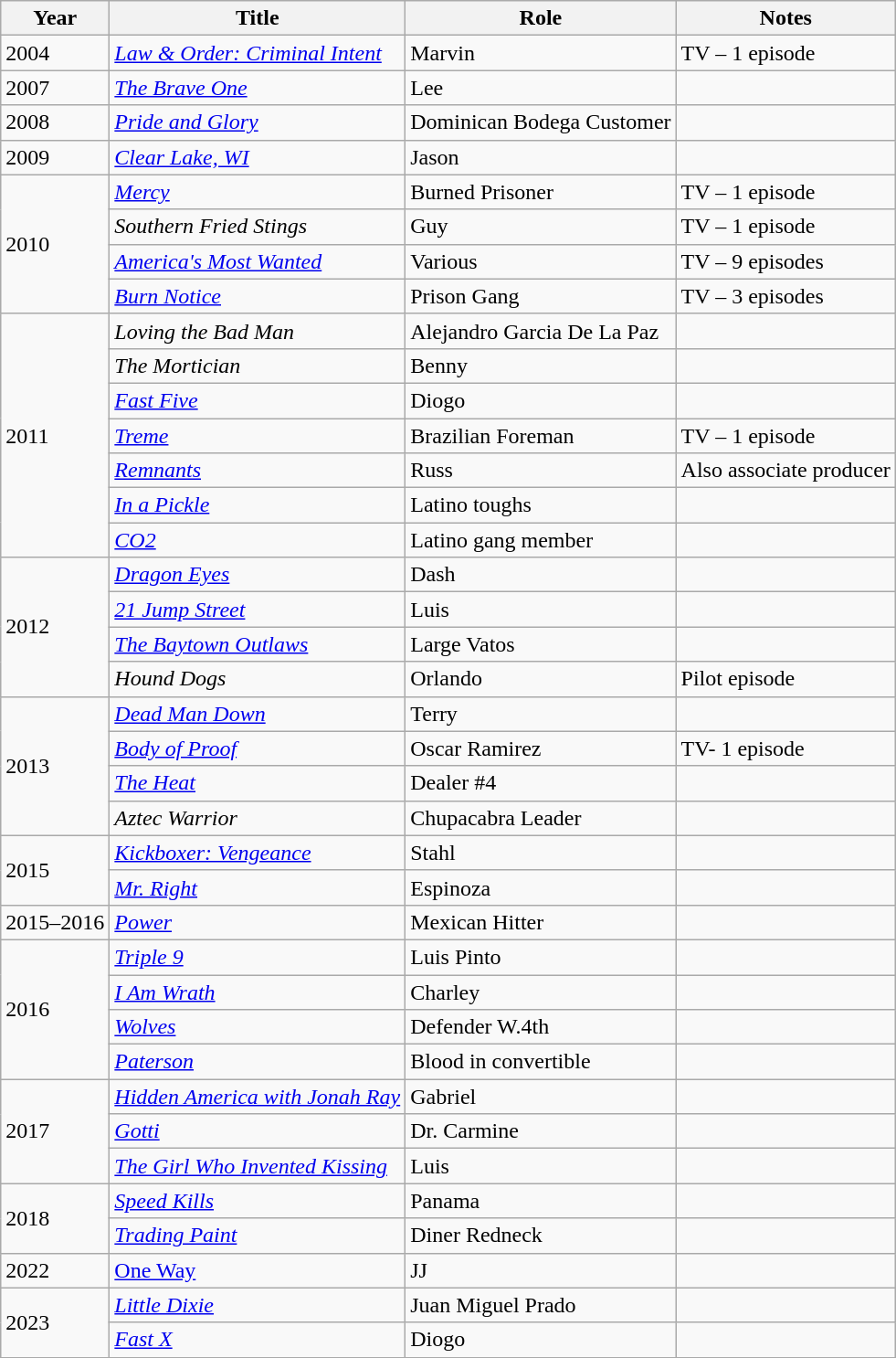<table class="wikitable sortable" summary="List of films and roles">
<tr>
<th>Year</th>
<th>Title</th>
<th>Role</th>
<th class="unsortable">Notes</th>
</tr>
<tr>
<td>2004</td>
<td><em><a href='#'>Law & Order: Criminal Intent</a></em></td>
<td>Marvin</td>
<td>TV – 1 episode</td>
</tr>
<tr>
<td>2007</td>
<td><em><a href='#'>The Brave One</a></em></td>
<td>Lee</td>
<td></td>
</tr>
<tr>
<td>2008</td>
<td><em><a href='#'>Pride and Glory</a></em></td>
<td>Dominican Bodega Customer</td>
<td></td>
</tr>
<tr>
<td>2009</td>
<td><em><a href='#'>Clear Lake, WI</a></em></td>
<td>Jason</td>
<td></td>
</tr>
<tr>
<td rowspan="4">2010</td>
<td><em><a href='#'>Mercy</a></em></td>
<td>Burned Prisoner</td>
<td>TV – 1 episode</td>
</tr>
<tr>
<td><em>Southern Fried Stings</em></td>
<td>Guy</td>
<td>TV – 1 episode</td>
</tr>
<tr>
<td><em><a href='#'>America's Most Wanted</a></em></td>
<td>Various</td>
<td>TV – 9 episodes</td>
</tr>
<tr>
<td><em><a href='#'>Burn Notice</a></em></td>
<td>Prison Gang</td>
<td>TV – 3 episodes</td>
</tr>
<tr>
<td rowspan="7">2011</td>
<td><em>Loving the Bad Man</em></td>
<td>Alejandro Garcia De La Paz</td>
<td></td>
</tr>
<tr>
<td><em>The Mortician</em></td>
<td>Benny</td>
<td></td>
</tr>
<tr>
<td><em><a href='#'>Fast Five</a></em></td>
<td>Diogo</td>
<td></td>
</tr>
<tr>
<td><em><a href='#'>Treme</a></em></td>
<td>Brazilian Foreman</td>
<td>TV – 1 episode</td>
</tr>
<tr>
<td><em><a href='#'>Remnants</a></em></td>
<td>Russ</td>
<td>Also associate producer</td>
</tr>
<tr>
<td><em><a href='#'>In a Pickle</a></em></td>
<td>Latino toughs</td>
<td></td>
</tr>
<tr>
<td><em><a href='#'>CO2</a></em></td>
<td>Latino gang member</td>
<td></td>
</tr>
<tr>
<td rowspan="4">2012</td>
<td><em><a href='#'>Dragon Eyes</a></em></td>
<td>Dash</td>
<td></td>
</tr>
<tr>
<td><em><a href='#'>21 Jump Street</a></em></td>
<td>Luis</td>
<td></td>
</tr>
<tr>
<td><em><a href='#'>The Baytown Outlaws</a></em></td>
<td>Large Vatos</td>
<td></td>
</tr>
<tr>
<td><em>Hound Dogs</em></td>
<td>Orlando</td>
<td>Pilot episode</td>
</tr>
<tr>
<td rowspan="4">2013</td>
<td><em><a href='#'>Dead Man Down</a></em></td>
<td>Terry</td>
<td></td>
</tr>
<tr>
<td><em><a href='#'>Body of Proof</a></em></td>
<td>Oscar Ramirez</td>
<td>TV- 1 episode</td>
</tr>
<tr>
<td><em><a href='#'>The Heat</a></em></td>
<td>Dealer #4</td>
<td></td>
</tr>
<tr>
<td><em>Aztec Warrior</em></td>
<td>Chupacabra Leader</td>
<td></td>
</tr>
<tr>
<td rowspan="2">2015</td>
<td><em><a href='#'>Kickboxer: Vengeance</a></em></td>
<td>Stahl</td>
<td></td>
</tr>
<tr>
<td><em><a href='#'>Mr. Right</a></em></td>
<td>Espinoza</td>
<td></td>
</tr>
<tr>
<td>2015–2016</td>
<td><em><a href='#'>Power</a></em></td>
<td>Mexican Hitter</td>
<td></td>
</tr>
<tr>
<td rowspan="4">2016</td>
<td><em><a href='#'>Triple 9</a></em></td>
<td>Luis Pinto</td>
<td></td>
</tr>
<tr>
<td><em><a href='#'>I Am Wrath</a></em></td>
<td>Charley</td>
<td></td>
</tr>
<tr>
<td><em><a href='#'>Wolves</a></em></td>
<td>Defender W.4th</td>
<td></td>
</tr>
<tr>
<td><em><a href='#'>Paterson</a></em></td>
<td>Blood in convertible</td>
<td></td>
</tr>
<tr>
<td rowspan="3">2017</td>
<td><em> <a href='#'>Hidden America with Jonah Ray</a></em></td>
<td>Gabriel</td>
<td></td>
</tr>
<tr>
<td><em> <a href='#'>Gotti</a></em></td>
<td>Dr. Carmine</td>
<td></td>
</tr>
<tr>
<td><em> <a href='#'>The Girl Who Invented Kissing</a></em></td>
<td>Luis</td>
<td></td>
</tr>
<tr>
<td rowspan="2">2018</td>
<td><em> <a href='#'>Speed Kills</a></em></td>
<td>Panama</td>
<td></td>
</tr>
<tr>
<td><em> <a href='#'>Trading Paint</a></em></td>
<td>Diner Redneck</td>
<td></td>
</tr>
<tr>
<td>2022</td>
<td><a href='#'>One Way</a></td>
<td>JJ</td>
<td></td>
</tr>
<tr>
<td rowspan="2">2023</td>
<td><em><a href='#'>Little Dixie</a></em></td>
<td>Juan Miguel Prado</td>
<td></td>
</tr>
<tr>
<td><em><a href='#'>Fast X</a></em></td>
<td>Diogo</td>
<td></td>
</tr>
</table>
